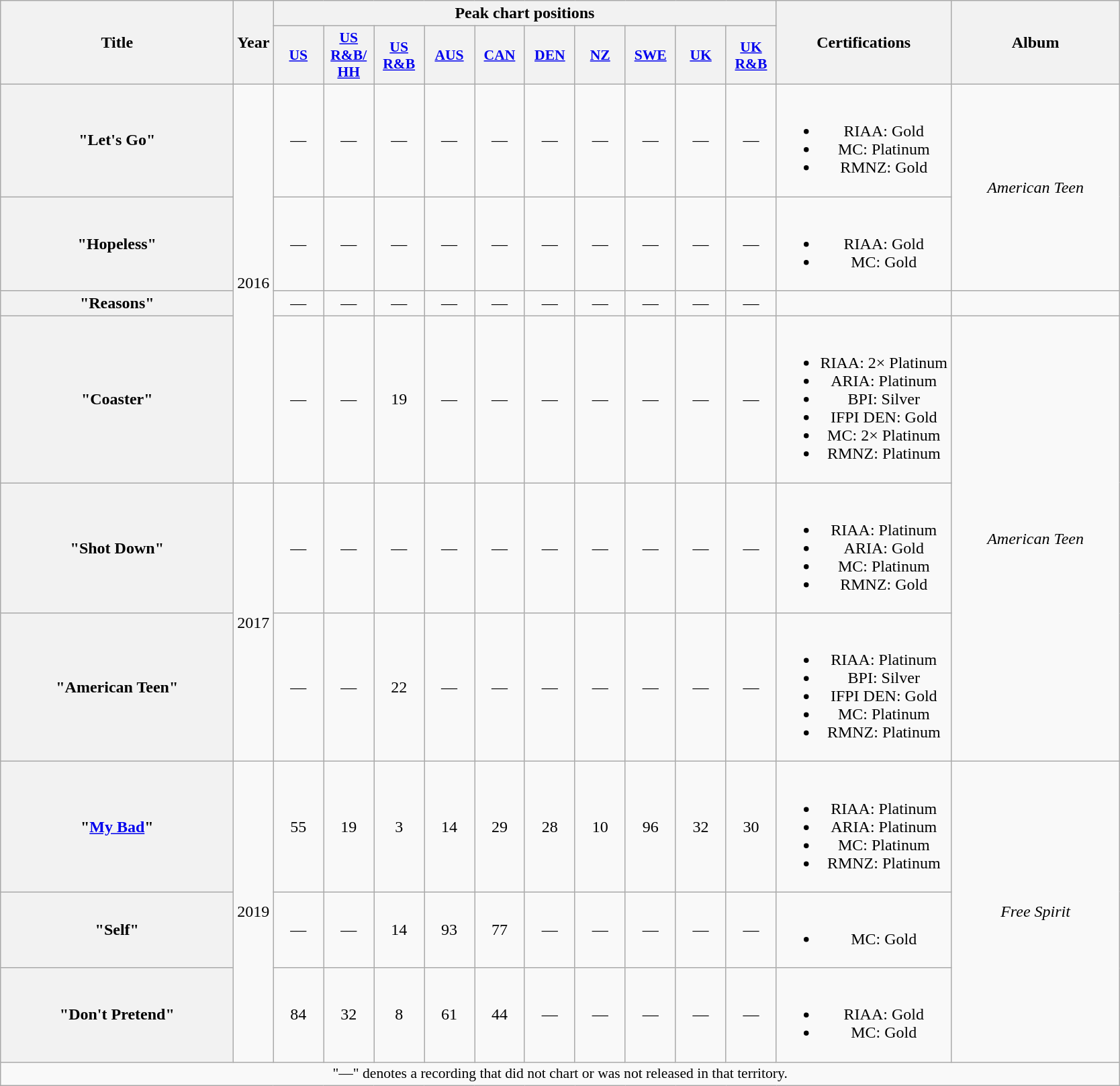<table class="wikitable plainrowheaders" style="text-align:center;">
<tr>
<th scope="col" rowspan="2" style="width:14em;">Title</th>
<th scope="col" rowspan="2" style="width:1em;">Year</th>
<th scope="col" colspan="10">Peak chart positions</th>
<th scope="col" rowspan="2">Certifications</th>
<th scope="col" rowspan="2" style="width:10em;">Album</th>
</tr>
<tr>
<th scope="col" style="width:3em;font-size:90%;"><a href='#'>US</a><br></th>
<th scope="col" style="width:3em;font-size:90%;"><a href='#'>US<br>R&B/<br>HH</a><br></th>
<th scope="col" style="width:3em;font-size:90%;"><a href='#'>US<br>R&B</a><br></th>
<th scope="col" style="width:3em;font-size:90%;"><a href='#'>AUS</a><br></th>
<th scope="col" style="width:3em;font-size:90%;"><a href='#'>CAN</a><br></th>
<th scope="col" style="width:3em;font-size:90%;"><a href='#'>DEN</a><br></th>
<th scope="col" style="width:3em;font-size:90%;"><a href='#'>NZ</a><br></th>
<th scope="col" style="width:3em;font-size:90%;"><a href='#'>SWE</a><br></th>
<th scope="col" style="width:3em;font-size:90%;"><a href='#'>UK</a><br></th>
<th scope="col" style="width:3em;font-size:90%;"><a href='#'>UK<br>R&B</a><br></th>
</tr>
<tr>
<th scope="row">"Let's Go"</th>
<td rowspan="4">2016</td>
<td>—</td>
<td>—</td>
<td>—</td>
<td>—</td>
<td>—</td>
<td>—</td>
<td>—</td>
<td>—</td>
<td>—</td>
<td>—</td>
<td><br><ul><li>RIAA: Gold</li><li>MC: Platinum</li><li>RMNZ: Gold</li></ul></td>
<td rowspan="2"><em>American Teen</em></td>
</tr>
<tr>
<th scope="row">"Hopeless"</th>
<td>—</td>
<td>—</td>
<td>—</td>
<td>—</td>
<td>—</td>
<td>—</td>
<td>—</td>
<td>—</td>
<td>—</td>
<td>—</td>
<td><br><ul><li>RIAA: Gold</li><li>MC: Gold</li></ul></td>
</tr>
<tr>
<th scope="row">"Reasons"</th>
<td>—</td>
<td>—</td>
<td>—</td>
<td>—</td>
<td>—</td>
<td>—</td>
<td>—</td>
<td>—</td>
<td>—</td>
<td>—</td>
<td></td>
<td></td>
</tr>
<tr>
<th scope="row">"Coaster"</th>
<td>—</td>
<td>—</td>
<td>19</td>
<td>—</td>
<td>—</td>
<td>—</td>
<td>—</td>
<td>—</td>
<td>—</td>
<td>—</td>
<td><br><ul><li>RIAA: 2× Platinum</li><li>ARIA: Platinum</li><li>BPI: Silver</li><li>IFPI DEN: Gold</li><li>MC: 2× Platinum</li><li>RMNZ: Platinum</li></ul></td>
<td rowspan="3"><em>American Teen</em></td>
</tr>
<tr>
<th scope="row">"Shot Down"</th>
<td rowspan="2">2017</td>
<td>—</td>
<td>—</td>
<td>—</td>
<td>—</td>
<td>—</td>
<td>—</td>
<td>—</td>
<td>—</td>
<td>—</td>
<td>—</td>
<td><br><ul><li>RIAA: Platinum</li><li>ARIA: Gold</li><li>MC: Platinum</li><li>RMNZ: Gold</li></ul></td>
</tr>
<tr>
<th scope="row">"American Teen"</th>
<td>—</td>
<td>—</td>
<td>22</td>
<td>—</td>
<td>—</td>
<td>—</td>
<td>—</td>
<td>—</td>
<td>—</td>
<td>—</td>
<td><br><ul><li>RIAA: Platinum</li><li>BPI: Silver</li><li>IFPI DEN: Gold</li><li>MC: Platinum</li><li>RMNZ: Platinum</li></ul></td>
</tr>
<tr>
<th scope="row">"<a href='#'>My Bad</a>"</th>
<td rowspan="3">2019</td>
<td>55</td>
<td>19</td>
<td>3</td>
<td>14</td>
<td>29</td>
<td>28</td>
<td>10</td>
<td>96</td>
<td>32</td>
<td>30</td>
<td><br><ul><li>RIAA: Platinum</li><li>ARIA: Platinum</li><li>MC: Platinum</li><li>RMNZ: Platinum</li></ul></td>
<td rowspan="3"><em>Free Spirit</em></td>
</tr>
<tr>
<th scope="row">"Self"</th>
<td>—</td>
<td>—</td>
<td>14</td>
<td>93</td>
<td>77</td>
<td>—</td>
<td>—</td>
<td>—</td>
<td>—</td>
<td>—</td>
<td><br><ul><li>MC: Gold</li></ul></td>
</tr>
<tr>
<th scope="row">"Don't Pretend"<br></th>
<td>84</td>
<td>32</td>
<td>8</td>
<td>61</td>
<td>44</td>
<td>—</td>
<td>—</td>
<td>—</td>
<td>—</td>
<td>—</td>
<td><br><ul><li>RIAA: Gold</li><li>MC: Gold</li></ul></td>
</tr>
<tr>
<td colspan="16" style="font-size:90%;">"—" denotes a recording that did not chart or was not released in that territory.</td>
</tr>
</table>
